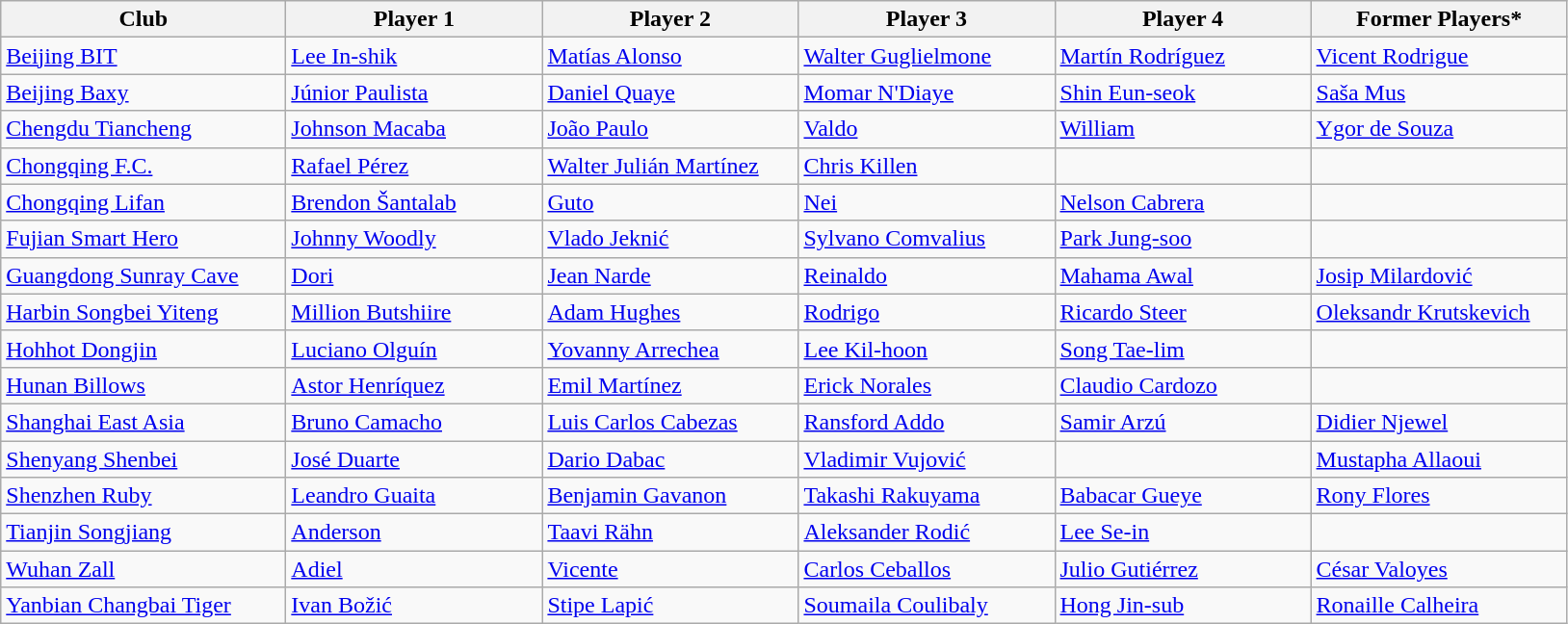<table class="wikitable" border="1">
<tr>
<th width="190">Club</th>
<th width="170">Player 1</th>
<th width="170">Player 2</th>
<th width="170">Player 3</th>
<th width="170">Player 4</th>
<th width="170">Former Players*</th>
</tr>
<tr>
<td><a href='#'>Beijing BIT</a></td>
<td> <a href='#'>Lee In-shik</a></td>
<td> <a href='#'>Matías Alonso</a></td>
<td> <a href='#'>Walter Guglielmone</a></td>
<td> <a href='#'>Martín Rodríguez</a></td>
<td> <a href='#'>Vicent Rodrigue</a></td>
</tr>
<tr>
<td><a href='#'>Beijing Baxy</a></td>
<td> <a href='#'>Júnior Paulista</a></td>
<td> <a href='#'>Daniel Quaye</a></td>
<td> <a href='#'>Momar N'Diaye</a></td>
<td> <a href='#'>Shin Eun-seok</a></td>
<td> <a href='#'>Saša Mus</a></td>
</tr>
<tr>
<td><a href='#'>Chengdu Tiancheng</a></td>
<td> <a href='#'>Johnson Macaba</a></td>
<td> <a href='#'>João Paulo</a></td>
<td> <a href='#'>Valdo</a></td>
<td> <a href='#'>William</a></td>
<td> <a href='#'>Ygor de Souza</a></td>
</tr>
<tr>
<td><a href='#'>Chongqing F.C.</a></td>
<td> <a href='#'>Rafael Pérez</a></td>
<td> <a href='#'>Walter Julián Martínez</a></td>
<td> <a href='#'>Chris Killen</a></td>
<td></td>
<td></td>
</tr>
<tr>
<td><a href='#'>Chongqing Lifan</a></td>
<td> <a href='#'>Brendon Šantalab</a></td>
<td> <a href='#'>Guto</a></td>
<td> <a href='#'>Nei</a></td>
<td> <a href='#'>Nelson Cabrera</a></td>
<td></td>
</tr>
<tr>
<td><a href='#'>Fujian Smart Hero</a></td>
<td> <a href='#'>Johnny Woodly</a></td>
<td> <a href='#'>Vlado Jeknić</a></td>
<td> <a href='#'>Sylvano Comvalius</a></td>
<td> <a href='#'>Park Jung-soo</a></td>
<td></td>
</tr>
<tr>
<td><a href='#'>Guangdong Sunray Cave</a></td>
<td> <a href='#'>Dori</a></td>
<td> <a href='#'>Jean Narde</a></td>
<td> <a href='#'>Reinaldo</a></td>
<td> <a href='#'>Mahama Awal</a></td>
<td> <a href='#'>Josip Milardović</a></td>
</tr>
<tr>
<td><a href='#'>Harbin Songbei Yiteng</a></td>
<td> <a href='#'>Million Butshiire</a></td>
<td> <a href='#'>Adam Hughes</a></td>
<td> <a href='#'>Rodrigo</a></td>
<td> <a href='#'>Ricardo Steer</a></td>
<td> <a href='#'>Oleksandr Krutskevich</a></td>
</tr>
<tr>
<td><a href='#'>Hohhot Dongjin</a></td>
<td> <a href='#'>Luciano Olguín</a></td>
<td> <a href='#'>Yovanny Arrechea</a></td>
<td> <a href='#'>Lee Kil-hoon</a></td>
<td> <a href='#'>Song Tae-lim</a></td>
<td></td>
</tr>
<tr>
<td><a href='#'>Hunan Billows</a></td>
<td> <a href='#'>Astor Henríquez</a></td>
<td> <a href='#'>Emil Martínez</a></td>
<td> <a href='#'>Erick Norales</a></td>
<td> <a href='#'>Claudio Cardozo</a></td>
<td></td>
</tr>
<tr>
<td><a href='#'>Shanghai East Asia</a></td>
<td> <a href='#'>Bruno Camacho</a></td>
<td> <a href='#'>Luis Carlos Cabezas</a></td>
<td> <a href='#'>Ransford Addo</a></td>
<td> <a href='#'>Samir Arzú</a></td>
<td> <a href='#'>Didier Njewel</a></td>
</tr>
<tr>
<td><a href='#'>Shenyang Shenbei</a></td>
<td> <a href='#'>José Duarte</a></td>
<td> <a href='#'>Dario Dabac</a></td>
<td> <a href='#'>Vladimir Vujović</a></td>
<td></td>
<td> <a href='#'>Mustapha Allaoui</a></td>
</tr>
<tr>
<td><a href='#'>Shenzhen Ruby</a></td>
<td> <a href='#'>Leandro Guaita</a></td>
<td> <a href='#'>Benjamin Gavanon</a></td>
<td> <a href='#'>Takashi Rakuyama</a></td>
<td> <a href='#'>Babacar Gueye</a></td>
<td> <a href='#'>Rony Flores</a></td>
</tr>
<tr>
<td><a href='#'>Tianjin Songjiang</a></td>
<td> <a href='#'>Anderson</a></td>
<td> <a href='#'>Taavi Rähn</a></td>
<td> <a href='#'>Aleksander Rodić</a></td>
<td> <a href='#'>Lee Se-in</a></td>
<td></td>
</tr>
<tr>
<td><a href='#'>Wuhan Zall</a></td>
<td> <a href='#'>Adiel</a></td>
<td> <a href='#'>Vicente</a></td>
<td> <a href='#'>Carlos Ceballos</a></td>
<td> <a href='#'>Julio Gutiérrez</a></td>
<td> <a href='#'>César Valoyes</a></td>
</tr>
<tr>
<td><a href='#'>Yanbian Changbai Tiger</a></td>
<td> <a href='#'>Ivan Božić</a></td>
<td> <a href='#'>Stipe Lapić</a></td>
<td> <a href='#'>Soumaila Coulibaly</a></td>
<td> <a href='#'>Hong Jin-sub</a></td>
<td> <a href='#'>Ronaille Calheira</a></td>
</tr>
</table>
